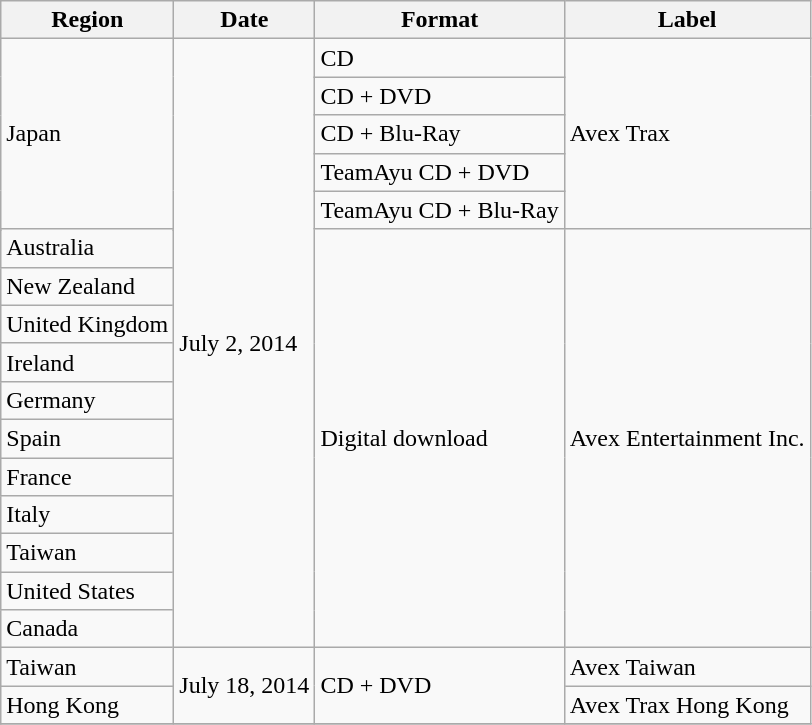<table class="wikitable plainrowheaders">
<tr>
<th scope="col">Region</th>
<th scope="col">Date</th>
<th scope="col">Format</th>
<th scope="col">Label</th>
</tr>
<tr>
<td rowspan="6">Japan</td>
<td rowspan="17">July 2, 2014</td>
<td>CD</td>
<td rowspan="5">Avex Trax</td>
</tr>
<tr>
<td>CD + DVD</td>
</tr>
<tr>
<td>CD + Blu-Ray</td>
</tr>
<tr>
<td>TeamAyu CD + DVD</td>
</tr>
<tr>
<td>TeamAyu CD + Blu-Ray</td>
</tr>
<tr>
<td rowspan="12">Digital download</td>
<td rowspan="12">Avex Entertainment Inc.</td>
</tr>
<tr>
<td>Australia</td>
</tr>
<tr>
<td>New Zealand</td>
</tr>
<tr>
<td>United Kingdom</td>
</tr>
<tr>
<td>Ireland</td>
</tr>
<tr>
<td>Germany</td>
</tr>
<tr>
<td>Spain</td>
</tr>
<tr>
<td>France</td>
</tr>
<tr>
<td>Italy</td>
</tr>
<tr>
<td>Taiwan</td>
</tr>
<tr>
<td>United States</td>
</tr>
<tr>
<td>Canada</td>
</tr>
<tr>
<td>Taiwan</td>
<td rowspan="2">July 18, 2014</td>
<td rowspan="2">CD + DVD</td>
<td>Avex Taiwan</td>
</tr>
<tr>
<td>Hong Kong</td>
<td>Avex Trax Hong Kong</td>
</tr>
<tr>
</tr>
</table>
